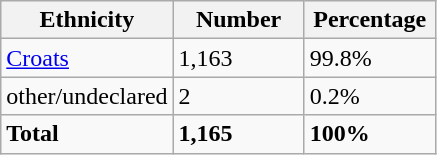<table class="wikitable">
<tr>
<th width="100px">Ethnicity</th>
<th width="80px">Number</th>
<th width="80px">Percentage</th>
</tr>
<tr>
<td><a href='#'>Croats</a></td>
<td>1,163</td>
<td>99.8%</td>
</tr>
<tr>
<td>other/undeclared</td>
<td>2</td>
<td>0.2%</td>
</tr>
<tr>
<td><strong>Total</strong></td>
<td><strong>1,165</strong></td>
<td><strong>100%</strong></td>
</tr>
</table>
